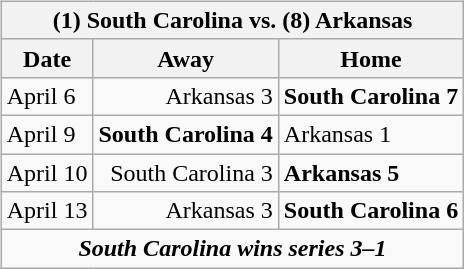<table cellspacing="10">
<tr>
<td valign="top"><br><table class="wikitable">
<tr>
<th bgcolor="#DDDDDD" colspan="4">(1) South Carolina vs. (8) Arkansas</th>
</tr>
<tr>
<th>Date</th>
<th>Away</th>
<th>Home</th>
</tr>
<tr>
<td>April 6</td>
<td align="right">Arkansas 3</td>
<td><strong>South Carolina 7</strong></td>
</tr>
<tr>
<td>April 9</td>
<td align="right"><strong>South Carolina 4</strong></td>
<td>Arkansas 1</td>
</tr>
<tr>
<td>April 10</td>
<td align="right">South Carolina 3</td>
<td><strong>Arkansas 5</strong></td>
</tr>
<tr>
<td>April 13</td>
<td align="right">Arkansas 3</td>
<td><strong>South Carolina 6</strong></td>
</tr>
<tr align="center">
<td colspan="4"><strong><em>South Carolina wins series 3–1</em></strong></td>
</tr>
</table>
</td>
</tr>
</table>
